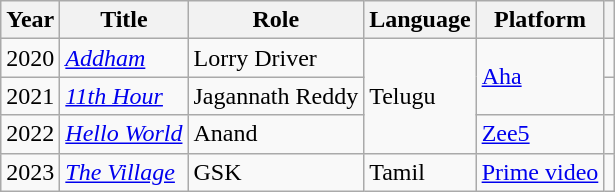<table class="wikitable sortable">
<tr>
<th scope="col">Year</th>
<th scope="col">Title</th>
<th scope="col">Role</th>
<th scope="col">Language</th>
<th scope="col">Platform</th>
<th class="unsortable" scope="col"></th>
</tr>
<tr>
<td>2020</td>
<td><em><a href='#'>Addham</a></em></td>
<td>Lorry Driver</td>
<td rowspan="3">Telugu</td>
<td rowspan="2"><a href='#'>Aha</a></td>
<td></td>
</tr>
<tr>
<td>2021</td>
<td><em><a href='#'>11th Hour</a></em></td>
<td>Jagannath Reddy</td>
<td></td>
</tr>
<tr>
<td>2022</td>
<td><em><a href='#'>Hello World</a></em></td>
<td>Anand</td>
<td><a href='#'>Zee5</a></td>
<td></td>
</tr>
<tr>
<td>2023</td>
<td><em><a href='#'>The Village</a></em></td>
<td>GSK</td>
<td>Tamil</td>
<td><a href='#'>Prime video</a></td>
<td></td>
</tr>
</table>
